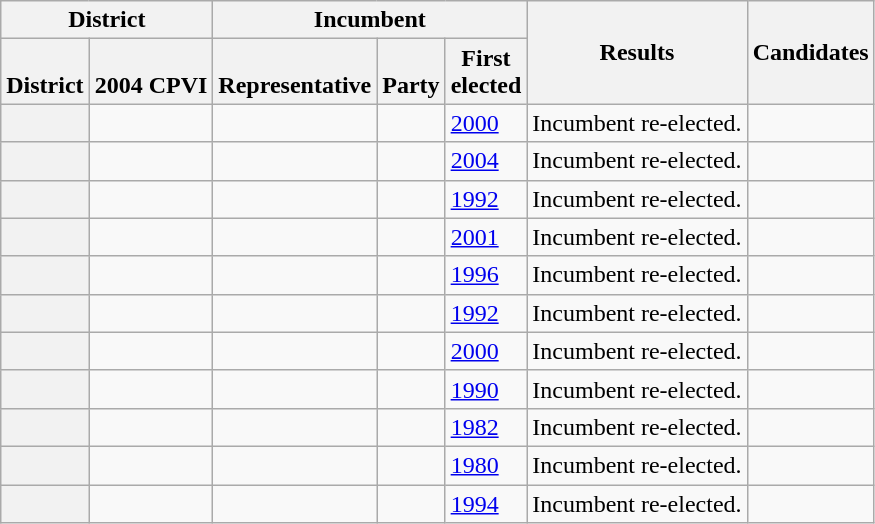<table class="wikitable sortable">
<tr>
<th colspan=2>District</th>
<th colspan=3>Incumbent</th>
<th rowspan=2>Results</th>
<th rowspan=2>Candidates</th>
</tr>
<tr valign=bottom>
<th>District</th>
<th>2004 CPVI</th>
<th>Representative</th>
<th>Party</th>
<th>First<br>elected</th>
</tr>
<tr>
<th></th>
<td></td>
<td></td>
<td></td>
<td><a href='#'>2000</a></td>
<td>Incumbent re-elected.</td>
<td nowrap></td>
</tr>
<tr>
<th></th>
<td></td>
<td></td>
<td></td>
<td><a href='#'>2004</a></td>
<td>Incumbent re-elected.</td>
<td nowrap></td>
</tr>
<tr>
<th></th>
<td></td>
<td></td>
<td></td>
<td><a href='#'>1992</a></td>
<td>Incumbent re-elected.</td>
<td nowrap></td>
</tr>
<tr>
<th></th>
<td></td>
<td></td>
<td></td>
<td><a href='#'>2001 </a></td>
<td>Incumbent re-elected.</td>
<td nowrap></td>
</tr>
<tr>
<th></th>
<td></td>
<td></td>
<td></td>
<td><a href='#'>1996</a></td>
<td>Incumbent re-elected.</td>
<td nowrap></td>
</tr>
<tr>
<th></th>
<td></td>
<td></td>
<td></td>
<td><a href='#'>1992</a></td>
<td>Incumbent re-elected.</td>
<td nowrap></td>
</tr>
<tr>
<th></th>
<td></td>
<td></td>
<td></td>
<td><a href='#'>2000</a></td>
<td>Incumbent re-elected.</td>
<td nowrap></td>
</tr>
<tr>
<th></th>
<td></td>
<td></td>
<td></td>
<td><a href='#'>1990</a></td>
<td>Incumbent re-elected.</td>
<td nowrap></td>
</tr>
<tr>
<th></th>
<td></td>
<td></td>
<td></td>
<td><a href='#'>1982</a></td>
<td>Incumbent re-elected.</td>
<td nowrap></td>
</tr>
<tr>
<th></th>
<td></td>
<td></td>
<td></td>
<td><a href='#'>1980</a></td>
<td>Incumbent re-elected.</td>
<td nowrap><br></td>
</tr>
<tr>
<th></th>
<td></td>
<td></td>
<td></td>
<td><a href='#'>1994</a></td>
<td>Incumbent re-elected.</td>
<td nowrap></td>
</tr>
</table>
